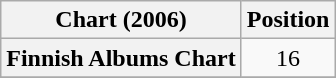<table class="wikitable sortable plainrowheaders">
<tr>
<th scope="col">Chart (2006)</th>
<th scope="col">Position</th>
</tr>
<tr>
<th scope="row">Finnish Albums Chart</th>
<td align="center">16</td>
</tr>
<tr>
</tr>
</table>
